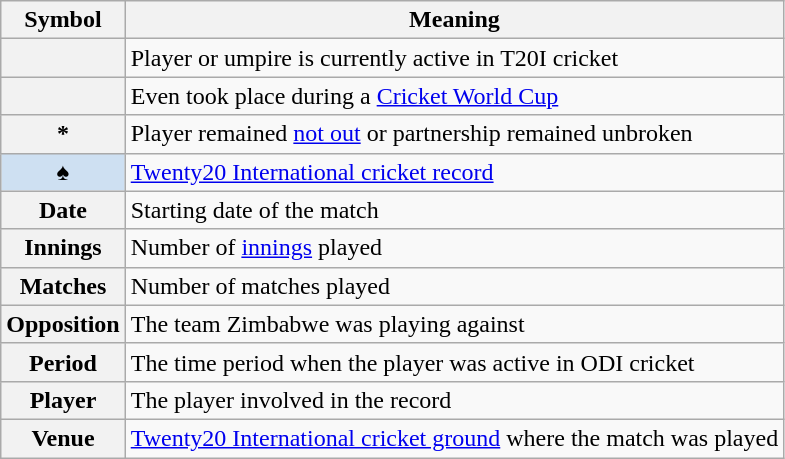<table class="wikitable plainrowheaders">
<tr>
<th scope=col>Symbol</th>
<th scope=col>Meaning</th>
</tr>
<tr>
<th scope=row></th>
<td>Player or umpire is currently active in T20I cricket</td>
</tr>
<tr>
<th scope=row></th>
<td>Even took place during a <a href='#'>Cricket World Cup</a></td>
</tr>
<tr>
<th scope=row>*</th>
<td>Player remained <a href='#'>not out</a> or partnership remained unbroken</td>
</tr>
<tr>
<th scope=row style=background:#cee0f2;>♠</th>
<td><a href='#'>Twenty20 International cricket record</a></td>
</tr>
<tr>
<th scope=row>Date</th>
<td>Starting date of the match</td>
</tr>
<tr>
<th scope=row>Innings</th>
<td>Number of <a href='#'>innings</a> played</td>
</tr>
<tr>
<th scope=row>Matches</th>
<td>Number of matches played</td>
</tr>
<tr>
<th scope=row>Opposition</th>
<td>The team Zimbabwe was playing against</td>
</tr>
<tr>
<th scope=row>Period</th>
<td>The time period when the player was active in ODI cricket</td>
</tr>
<tr>
<th scope=row>Player</th>
<td>The player involved in the record</td>
</tr>
<tr>
<th scope=row>Venue</th>
<td><a href='#'>Twenty20 International cricket ground</a> where the match was played</td>
</tr>
</table>
